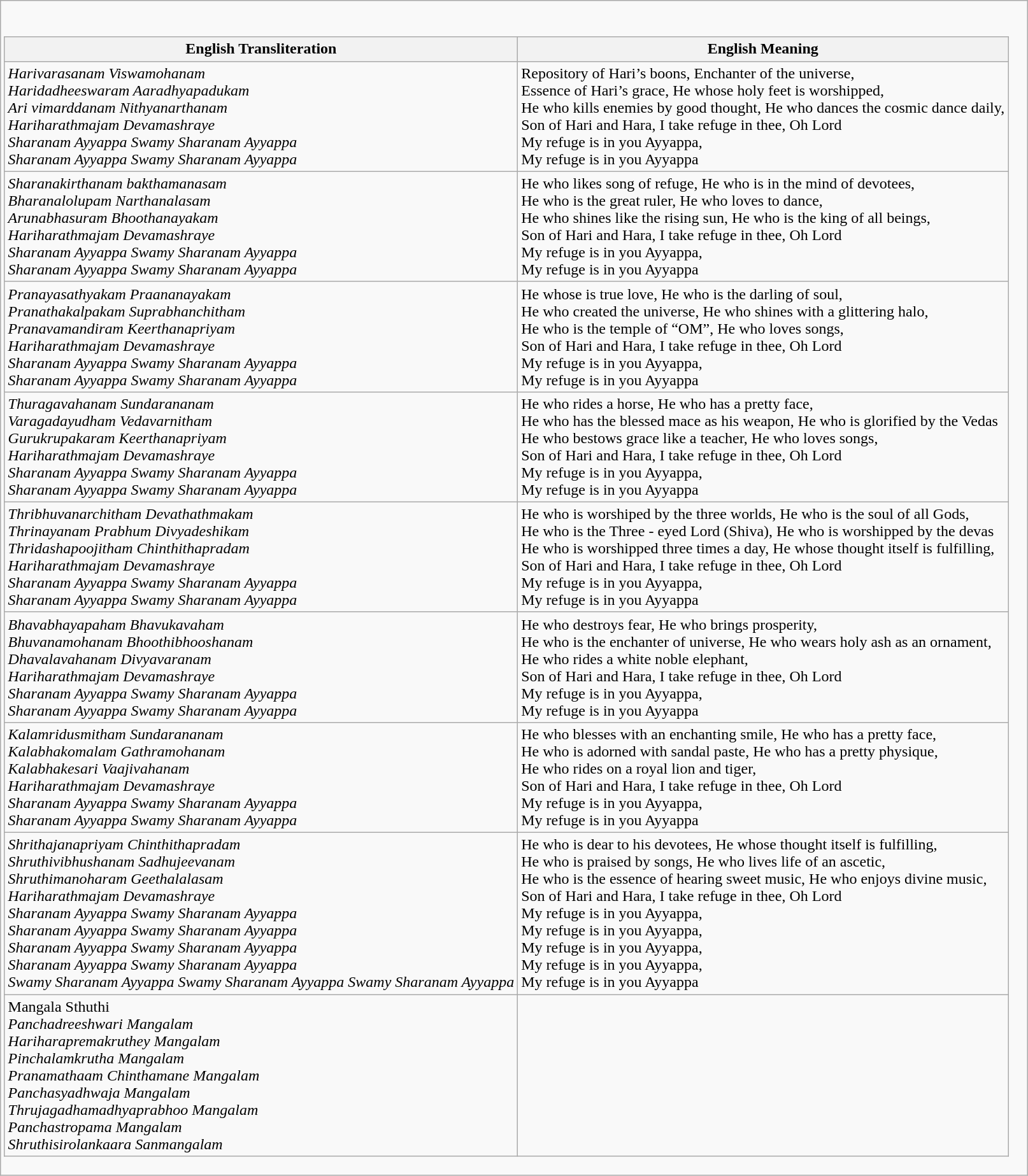<table class="wikitable mw-collapsible">
<tr>
<td><br><table class="wikitable">
<tr>
<th>English Transliteration</th>
<th>English Meaning</th>
</tr>
<tr>
<td><em>Harivarasanam Viswamohanam</em><br><em>Haridadheeswaram Aaradhyapadukam</em><br><em>Ari vimarddanam Nithyanarthanam</em><br><em>Hariharathmajam Devamashraye</em><br><em>Sharanam Ayyappa Swamy Sharanam Ayyappa</em><br><em>Sharanam Ayyappa Swamy Sharanam Ayyappa</em></td>
<td>Repository of Hari’s boons, Enchanter of the universe,<br>Essence of Hari’s grace, He whose holy feet is worshipped,<br>He who kills enemies by good thought, He who dances the cosmic dance daily,<br>Son of Hari and Hara, I take refuge in thee, Oh Lord<br>My refuge is in you Ayyappa,<br>My refuge is in you Ayyappa</td>
</tr>
<tr>
<td><em>Sharanakirthanam bakthamanasam</em><br><em>Bharanalolupam Narthanalasam</em><br><em>Arunabhasuram Bhoothanayakam</em><br><em>Hariharathmajam Devamashraye</em><br><em>Sharanam Ayyappa Swamy Sharanam Ayyappa</em><br><em>Sharanam Ayyappa Swamy Sharanam Ayyappa</em></td>
<td>He who likes song of refuge, He who is in the mind of devotees,<br>He who is the great ruler, He who loves to dance,<br>He who shines like the rising sun, He who is the king of all beings,<br>Son of Hari and Hara, I take refuge in thee, Oh Lord<br>My refuge is in you Ayyappa,<br>My refuge is in you Ayyappa</td>
</tr>
<tr>
<td><em>Pranayasathyakam Praananayakam</em><br><em>Pranathakalpakam Suprabhanchitham</em><br><em>Pranavamandiram Keerthanapriyam</em><br><em>Hariharathmajam Devamashraye</em><br><em>Sharanam Ayyappa Swamy Sharanam Ayyappa</em><br><em>Sharanam Ayyappa Swamy Sharanam Ayyappa</em></td>
<td>He whose is true love, He who is the darling of soul,<br>He who created the universe, He who shines with a glittering halo,<br>He who is the temple of “OM”, He who loves songs,<br>Son of Hari and Hara, I take refuge in thee, Oh Lord<br>My refuge is in you Ayyappa,<br>My refuge is in you Ayyappa</td>
</tr>
<tr>
<td><em>Thuragavahanam Sundarananam</em><br><em>Varagadayudham Vedavarnitham</em><br><em>Gurukrupakaram Keerthanapriyam</em><br><em>Hariharathmajam Devamashraye</em><br><em>Sharanam Ayyappa Swamy Sharanam Ayyappa</em><br><em>Sharanam Ayyappa Swamy Sharanam Ayyappa</em></td>
<td>He who rides a horse, He who has a pretty face,<br>He who has the blessed mace as his weapon, He who is glorified by the Vedas<br>He who bestows grace like a teacher, He who loves songs,<br>Son of Hari and Hara, I take refuge in thee, Oh Lord<br>My refuge is in you Ayyappa,<br>My refuge is in you Ayyappa</td>
</tr>
<tr>
<td><em>Thribhuvanarchitham Devathathmakam</em><br><em>Thrinayanam Prabhum Divyadeshikam</em><br><em>Thridashapoojitham Chinthithapradam</em><br><em>Hariharathmajam Devamashraye</em><br><em>Sharanam Ayyappa Swamy Sharanam Ayyappa</em><br><em>Sharanam Ayyappa Swamy Sharanam Ayyappa</em></td>
<td>He who is worshiped by the three worlds, He who is the soul of all Gods,<br>He who is the Three - eyed Lord (Shiva), He who is worshipped by the devas<br>He who is worshipped three times a day, He whose thought itself is fulfilling,<br>Son of Hari and Hara, I take refuge in thee, Oh Lord<br>My refuge is in you Ayyappa,<br>My refuge is in you Ayyappa</td>
</tr>
<tr>
<td><em>Bhavabhayapaham Bhavukavaham</em><br><em>Bhuvanamohanam Bhoothibhooshanam</em><br><em>Dhavalavahanam Divyavaranam</em><br><em>Hariharathmajam Devamashraye</em><br><em>Sharanam Ayyappa Swamy Sharanam Ayyappa</em><br><em>Sharanam Ayyappa Swamy Sharanam Ayyappa</em></td>
<td>He who destroys fear, He who brings prosperity,<br>He who is the enchanter of universe, He who wears holy ash as an ornament,<br>He who rides a white noble elephant,<br>Son of Hari and Hara, I take refuge in thee, Oh Lord<br>My refuge is in you Ayyappa,<br>My refuge is in you Ayyappa</td>
</tr>
<tr>
<td><em>Kalamridusmitham Sundarananam</em><br><em>Kalabhakomalam Gathramohanam</em><br><em>Kalabhakesari Vaajivahanam</em><br><em>Hariharathmajam Devamashraye</em><br><em>Sharanam Ayyappa Swamy Sharanam Ayyappa</em><br><em>Sharanam Ayyappa Swamy Sharanam Ayyappa</em></td>
<td>He who blesses with an enchanting smile, He who has a pretty face,<br>He who is adorned with sandal paste, He who has a pretty physique,<br>He who rides on a royal lion and tiger,<br>Son of Hari and Hara, I take refuge in thee, Oh Lord<br>My refuge is in you Ayyappa,<br>My refuge is in you Ayyappa</td>
</tr>
<tr>
<td><em>Shrithajanapriyam Chinthithapradam</em><br><em>Shruthivibhushanam Sadhujeevanam</em><br><em>Shruthimanoharam Geethalalasam</em><br><em>Hariharathmajam Devamashraye</em><br><em>Sharanam Ayyappa Swamy Sharanam Ayyappa</em><br><em>Sharanam Ayyappa Swamy Sharanam Ayyappa</em><br><em>Sharanam Ayyappa Swamy Sharanam Ayyappa</em><br><em>Sharanam Ayyappa Swamy Sharanam Ayyappa</em><br><em>Swamy Sharanam Ayyappa Swamy Sharanam Ayyappa Swamy Sharanam Ayyappa</em></td>
<td>He who is dear to his devotees, He whose thought itself is fulfilling,<br>He who is praised by songs, He who lives life of an ascetic,<br>He who is the essence of hearing sweet music, He who enjoys divine music,<br>Son of Hari and Hara, I take refuge in thee, Oh Lord<br>My refuge is in you Ayyappa,<br>My refuge is in you Ayyappa,<br>My refuge is in you Ayyappa,<br>My refuge is in you Ayyappa,<br>My refuge is in you Ayyappa</td>
</tr>
<tr>
<td>Mangala Sthuthi<br><em>Panchadreeshwari Mangalam</em><br><em>Hariharapremakruthey Mangalam</em><br><em>Pinchalamkrutha Mangalam</em><br><em>Pranamathaam Chinthamane Mangalam</em><br><em>Panchasyadhwaja Mangalam</em><br><em>Thrujagadhamadhyaprabhoo Mangalam</em><br><em>Panchastropama Mangalam</em><br><em>Shruthisirolankaara Sanmangalam</em></td>
</tr>
</table>
</td>
</tr>
</table>
